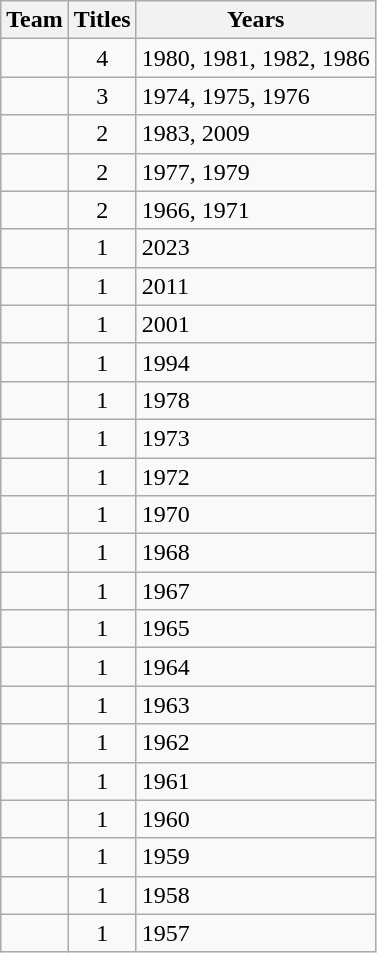<table class="wikitable sortable" style="text-align:center">
<tr>
<th>Team</th>
<th>Titles</th>
<th>Years</th>
</tr>
<tr>
<td style=><em></em></td>
<td>4</td>
<td align=left>1980, 1981, 1982, 1986</td>
</tr>
<tr>
<td style=><em></em></td>
<td>3</td>
<td align=left>1974, 1975, 1976</td>
</tr>
<tr>
<td style=><em></em></td>
<td>2</td>
<td align=left>1983, 2009</td>
</tr>
<tr>
<td style=><em></em></td>
<td>2</td>
<td align=left>1977, 1979</td>
</tr>
<tr>
<td style=><em></em></td>
<td>2</td>
<td align=left>1966, 1971</td>
</tr>
<tr>
<td style=><em></em></td>
<td>1</td>
<td align=left>2023</td>
</tr>
<tr>
<td style=><em></em></td>
<td>1</td>
<td align=left>2011</td>
</tr>
<tr>
<td style=><em></em></td>
<td>1</td>
<td align=left>2001</td>
</tr>
<tr>
<td style=><em></em></td>
<td>1</td>
<td align=left>1994</td>
</tr>
<tr>
<td style=><em></em></td>
<td>1</td>
<td align=left>1978</td>
</tr>
<tr>
<td style=><em></em></td>
<td>1</td>
<td align=left>1973</td>
</tr>
<tr>
<td style=><em></em></td>
<td>1</td>
<td align=left>1972</td>
</tr>
<tr>
<td style=><em></em></td>
<td>1</td>
<td align=left>1970</td>
</tr>
<tr>
<td style=><em></em></td>
<td>1</td>
<td align=left>1968</td>
</tr>
<tr>
<td style=><em></em></td>
<td>1</td>
<td align=left>1967</td>
</tr>
<tr>
<td style=><em></em></td>
<td>1</td>
<td align=left>1965</td>
</tr>
<tr>
<td style=><em></em></td>
<td>1</td>
<td align=left>1964</td>
</tr>
<tr>
<td style=><em></em></td>
<td>1</td>
<td align=left>1963</td>
</tr>
<tr>
<td style=><em></em></td>
<td>1</td>
<td align=left>1962</td>
</tr>
<tr>
<td style=><em></em></td>
<td>1</td>
<td align=left>1961</td>
</tr>
<tr>
<td style=><em></em></td>
<td>1</td>
<td align=left>1960</td>
</tr>
<tr>
<td style=><em></em></td>
<td>1</td>
<td align=left>1959</td>
</tr>
<tr>
<td style=><em></em></td>
<td>1</td>
<td align=left>1958</td>
</tr>
<tr>
<td style=><em></em></td>
<td>1</td>
<td align=left>1957</td>
</tr>
</table>
